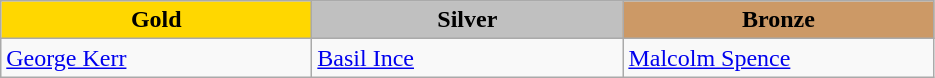<table class="wikitable" style="text-align:left">
<tr align="center">
<td width=200 bgcolor=gold><strong>Gold</strong></td>
<td width=200 bgcolor=silver><strong>Silver</strong></td>
<td width=200 bgcolor=CC9966><strong>Bronze</strong></td>
</tr>
<tr>
<td><a href='#'>George Kerr</a><br><em></em></td>
<td><a href='#'>Basil Ince</a><br><em></em></td>
<td><a href='#'>Malcolm Spence</a><br><em></em></td>
</tr>
</table>
